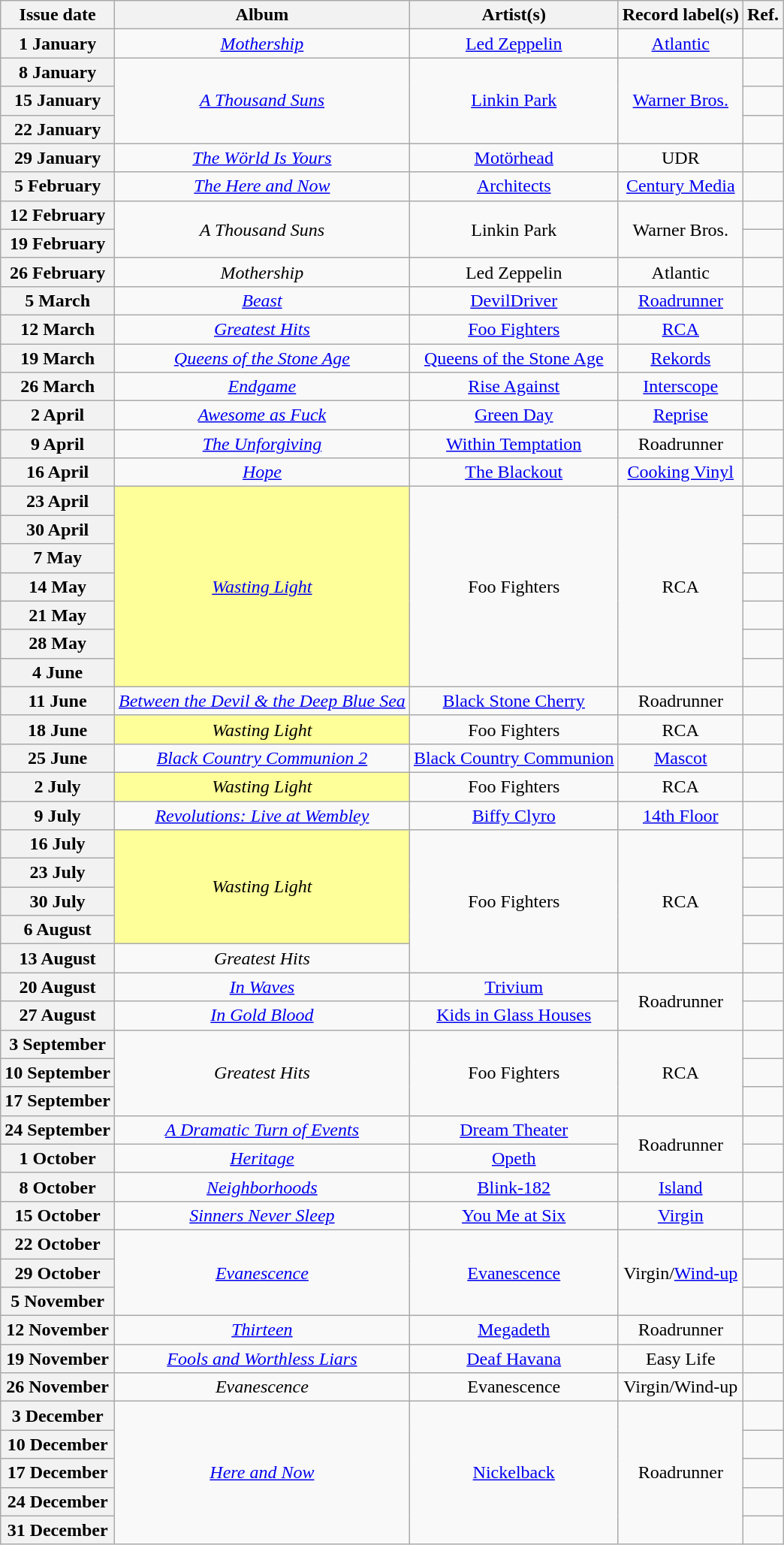<table class="wikitable plainrowheaders" style="text-align:center">
<tr>
<th scope="col">Issue date</th>
<th scope="col">Album</th>
<th scope="col">Artist(s)</th>
<th scope="col">Record label(s)</th>
<th scope="col">Ref.</th>
</tr>
<tr>
<th scope="row">1 January</th>
<td><em><a href='#'>Mothership</a></em></td>
<td><a href='#'>Led Zeppelin</a></td>
<td><a href='#'>Atlantic</a></td>
<td></td>
</tr>
<tr>
<th scope="row">8 January</th>
<td rowspan="3"><em><a href='#'>A Thousand Suns</a></em></td>
<td rowspan="3"><a href='#'>Linkin Park</a></td>
<td rowspan="3"><a href='#'>Warner Bros.</a></td>
<td></td>
</tr>
<tr>
<th scope="row">15 January</th>
<td></td>
</tr>
<tr>
<th scope="row">22 January</th>
<td></td>
</tr>
<tr>
<th scope="row">29 January</th>
<td><em><a href='#'>The Wörld Is Yours</a></em></td>
<td><a href='#'>Motörhead</a></td>
<td>UDR</td>
<td></td>
</tr>
<tr>
<th scope="row">5 February</th>
<td><em><a href='#'>The Here and Now</a></em></td>
<td><a href='#'>Architects</a></td>
<td><a href='#'>Century Media</a></td>
<td></td>
</tr>
<tr>
<th scope="row">12 February</th>
<td rowspan="2"><em>A Thousand Suns</em></td>
<td rowspan="2">Linkin Park</td>
<td rowspan="2">Warner Bros.</td>
<td></td>
</tr>
<tr>
<th scope="row">19 February</th>
<td></td>
</tr>
<tr>
<th scope="row">26 February</th>
<td><em>Mothership</em></td>
<td>Led Zeppelin</td>
<td>Atlantic</td>
<td></td>
</tr>
<tr>
<th scope="row">5 March</th>
<td><em><a href='#'>Beast</a></em></td>
<td><a href='#'>DevilDriver</a></td>
<td><a href='#'>Roadrunner</a></td>
<td></td>
</tr>
<tr>
<th scope="row">12 March</th>
<td><em><a href='#'>Greatest Hits</a></em></td>
<td><a href='#'>Foo Fighters</a></td>
<td><a href='#'>RCA</a></td>
<td></td>
</tr>
<tr>
<th scope="row">19 March</th>
<td><em><a href='#'>Queens of the Stone Age</a></em></td>
<td><a href='#'>Queens of the Stone Age</a></td>
<td><a href='#'>Rekords</a></td>
<td></td>
</tr>
<tr>
<th scope="row">26 March</th>
<td><em><a href='#'>Endgame</a></em></td>
<td><a href='#'>Rise Against</a></td>
<td><a href='#'>Interscope</a></td>
<td></td>
</tr>
<tr>
<th scope="row">2 April</th>
<td><em><a href='#'>Awesome as Fuck</a></em></td>
<td><a href='#'>Green Day</a></td>
<td><a href='#'>Reprise</a></td>
<td></td>
</tr>
<tr>
<th scope="row">9 April</th>
<td><em><a href='#'>The Unforgiving</a></em></td>
<td><a href='#'>Within Temptation</a></td>
<td>Roadrunner</td>
<td></td>
</tr>
<tr>
<th scope="row">16 April</th>
<td><em><a href='#'>Hope</a></em></td>
<td><a href='#'>The Blackout</a></td>
<td><a href='#'>Cooking Vinyl</a></td>
<td></td>
</tr>
<tr>
<th scope="row">23 April</th>
<td rowspan="7" style="background-color:#FFFF99"><em><a href='#'>Wasting Light</a></em> </td>
<td rowspan="7">Foo Fighters</td>
<td rowspan="7">RCA</td>
<td></td>
</tr>
<tr>
<th scope="row">30 April</th>
<td></td>
</tr>
<tr>
<th scope="row">7 May</th>
<td></td>
</tr>
<tr>
<th scope="row">14 May</th>
<td></td>
</tr>
<tr>
<th scope="row">21 May</th>
<td></td>
</tr>
<tr>
<th scope="row">28 May</th>
<td></td>
</tr>
<tr>
<th scope="row">4 June</th>
<td></td>
</tr>
<tr>
<th scope="row">11 June</th>
<td><em><a href='#'>Between the Devil & the Deep Blue Sea</a></em></td>
<td><a href='#'>Black Stone Cherry</a></td>
<td>Roadrunner</td>
<td></td>
</tr>
<tr>
<th scope="row">18 June</th>
<td style="background-color:#FFFF99"><em>Wasting Light</em> </td>
<td>Foo Fighters</td>
<td>RCA</td>
<td></td>
</tr>
<tr>
<th scope="row">25 June</th>
<td><em><a href='#'>Black Country Communion 2</a></em></td>
<td><a href='#'>Black Country Communion</a></td>
<td><a href='#'>Mascot</a></td>
<td></td>
</tr>
<tr>
<th scope="row">2 July</th>
<td style="background-color:#FFFF99"><em>Wasting Light</em> </td>
<td>Foo Fighters</td>
<td>RCA</td>
<td></td>
</tr>
<tr>
<th scope="row">9 July</th>
<td><em><a href='#'>Revolutions: Live at Wembley</a></em></td>
<td><a href='#'>Biffy Clyro</a></td>
<td><a href='#'>14th Floor</a></td>
<td></td>
</tr>
<tr>
<th scope="row">16 July</th>
<td rowspan="4" style="background-color:#FFFF99"><em>Wasting Light</em> </td>
<td rowspan="5">Foo Fighters</td>
<td rowspan="5">RCA</td>
<td></td>
</tr>
<tr>
<th scope="row">23 July</th>
<td></td>
</tr>
<tr>
<th scope="row">30 July</th>
<td></td>
</tr>
<tr>
<th scope="row">6 August</th>
<td></td>
</tr>
<tr>
<th scope="row">13 August</th>
<td><em>Greatest Hits</em></td>
<td></td>
</tr>
<tr>
<th scope="row">20 August</th>
<td><em><a href='#'>In Waves</a></em></td>
<td><a href='#'>Trivium</a></td>
<td rowspan="2">Roadrunner</td>
<td></td>
</tr>
<tr>
<th scope="row">27 August</th>
<td><em><a href='#'>In Gold Blood</a></em></td>
<td><a href='#'>Kids in Glass Houses</a></td>
<td></td>
</tr>
<tr>
<th scope="row">3 September</th>
<td rowspan="3"><em>Greatest Hits</em></td>
<td rowspan="3">Foo Fighters</td>
<td rowspan="3">RCA</td>
<td></td>
</tr>
<tr>
<th scope="row">10 September</th>
<td></td>
</tr>
<tr>
<th scope="row">17 September</th>
<td></td>
</tr>
<tr>
<th scope="row">24 September</th>
<td><em><a href='#'>A Dramatic Turn of Events</a></em></td>
<td><a href='#'>Dream Theater</a></td>
<td rowspan="2">Roadrunner</td>
<td></td>
</tr>
<tr>
<th scope="row">1 October</th>
<td><em><a href='#'>Heritage</a></em></td>
<td><a href='#'>Opeth</a></td>
<td></td>
</tr>
<tr>
<th scope="row">8 October</th>
<td><em><a href='#'>Neighborhoods</a></em></td>
<td><a href='#'>Blink-182</a></td>
<td><a href='#'>Island</a></td>
<td></td>
</tr>
<tr>
<th scope="row">15 October</th>
<td><em><a href='#'>Sinners Never Sleep</a></em></td>
<td><a href='#'>You Me at Six</a></td>
<td><a href='#'>Virgin</a></td>
<td></td>
</tr>
<tr>
<th scope="row">22 October</th>
<td rowspan="3"><em><a href='#'>Evanescence</a></em></td>
<td rowspan="3"><a href='#'>Evanescence</a></td>
<td rowspan="3">Virgin/<a href='#'>Wind-up</a></td>
<td></td>
</tr>
<tr>
<th scope="row">29 October</th>
<td></td>
</tr>
<tr>
<th scope="row">5 November</th>
<td></td>
</tr>
<tr>
<th scope="row">12 November</th>
<td><em><a href='#'>Thirteen</a></em></td>
<td><a href='#'>Megadeth</a></td>
<td>Roadrunner</td>
<td></td>
</tr>
<tr>
<th scope="row">19 November</th>
<td><em><a href='#'>Fools and Worthless Liars</a></em></td>
<td><a href='#'>Deaf Havana</a></td>
<td>Easy Life</td>
<td></td>
</tr>
<tr>
<th scope="row">26 November</th>
<td><em>Evanescence</em></td>
<td>Evanescence</td>
<td>Virgin/Wind-up</td>
<td></td>
</tr>
<tr>
<th scope="row">3 December</th>
<td rowspan="5"><em><a href='#'>Here and Now</a></em></td>
<td rowspan="5"><a href='#'>Nickelback</a></td>
<td rowspan="5">Roadrunner</td>
<td></td>
</tr>
<tr>
<th scope="row">10 December</th>
<td></td>
</tr>
<tr>
<th scope="row">17 December</th>
<td></td>
</tr>
<tr>
<th scope="row">24 December</th>
<td></td>
</tr>
<tr>
<th scope="row">31 December</th>
<td></td>
</tr>
</table>
